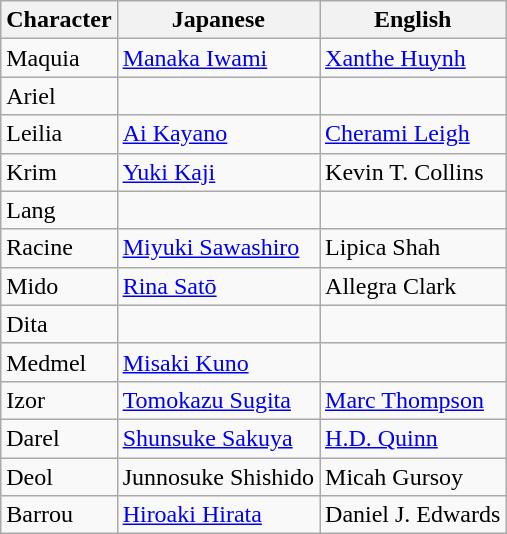<table class="wikitable">
<tr>
<th>Character</th>
<th>Japanese</th>
<th>English</th>
</tr>
<tr>
<td>Maquia</td>
<td><a href='#'>Manaka Iwami</a></td>
<td><a href='#'>Xanthe Huynh</a></td>
</tr>
<tr>
<td>Ariel</td>
<td></td>
<td></td>
</tr>
<tr>
<td>Leilia</td>
<td><a href='#'>Ai Kayano</a></td>
<td><a href='#'>Cherami Leigh</a></td>
</tr>
<tr>
<td>Krim</td>
<td><a href='#'>Yuki Kaji</a></td>
<td>Kevin T. Collins</td>
</tr>
<tr>
<td>Lang</td>
<td></td>
<td></td>
</tr>
<tr>
<td>Racine</td>
<td><a href='#'>Miyuki Sawashiro</a></td>
<td>Lipica Shah</td>
</tr>
<tr>
<td>Mido</td>
<td><a href='#'>Rina Satō</a></td>
<td>Allegra Clark</td>
</tr>
<tr>
<td>Dita</td>
<td></td>
<td></td>
</tr>
<tr>
<td>Medmel</td>
<td><a href='#'>Misaki Kuno</a></td>
<td></td>
</tr>
<tr>
<td>Izor</td>
<td><a href='#'>Tomokazu Sugita</a></td>
<td><a href='#'>Marc Thompson</a></td>
</tr>
<tr>
<td>Darel</td>
<td><a href='#'>Shunsuke Sakuya</a></td>
<td><a href='#'>H.D. Quinn</a></td>
</tr>
<tr>
<td>Deol</td>
<td>Junnosuke Shishido</td>
<td>Micah Gursoy</td>
</tr>
<tr>
<td>Barrou</td>
<td><a href='#'>Hiroaki Hirata</a></td>
<td>Daniel J. Edwards</td>
</tr>
</table>
